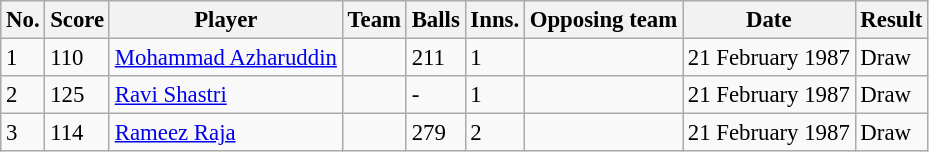<table class="wikitable sortable" style="font-size:95%">
<tr>
<th>No.</th>
<th>Score</th>
<th>Player</th>
<th>Team</th>
<th>Balls</th>
<th>Inns.</th>
<th>Opposing team</th>
<th>Date</th>
<th>Result</th>
</tr>
<tr>
<td>1</td>
<td>110</td>
<td><a href='#'>Mohammad Azharuddin</a></td>
<td></td>
<td>211</td>
<td>1</td>
<td></td>
<td>21 February 1987</td>
<td>Draw</td>
</tr>
<tr>
<td>2</td>
<td>125</td>
<td><a href='#'>Ravi Shastri</a></td>
<td></td>
<td>-</td>
<td>1</td>
<td></td>
<td>21 February 1987</td>
<td>Draw</td>
</tr>
<tr>
<td>3</td>
<td>114</td>
<td><a href='#'>Rameez Raja</a></td>
<td></td>
<td>279</td>
<td>2</td>
<td></td>
<td>21 February 1987</td>
<td>Draw</td>
</tr>
</table>
